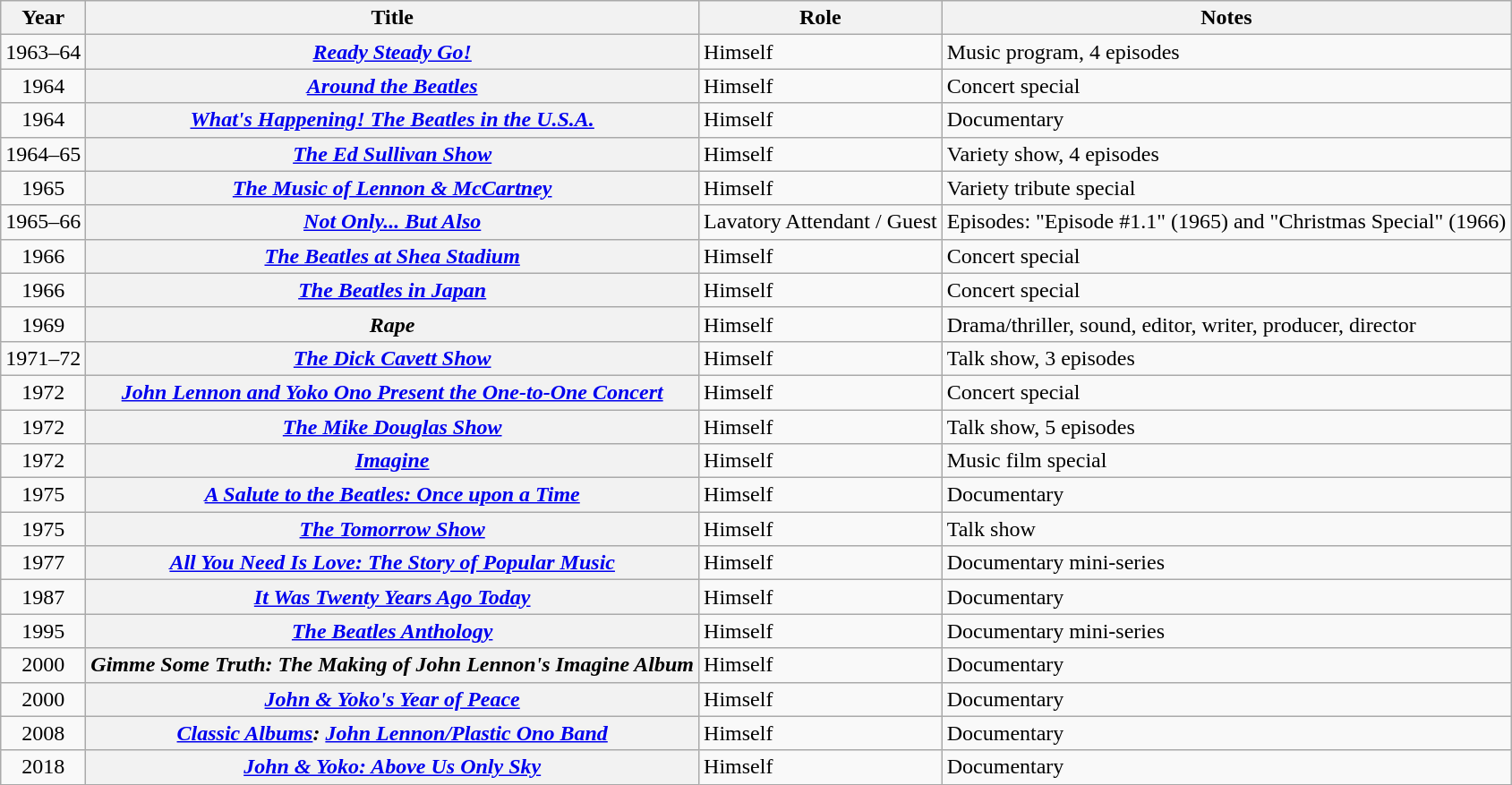<table class="wikitable sortable plainrowheaders">
<tr>
<th scope="col">Year</th>
<th scope="col">Title</th>
<th scope="col">Role</th>
<th scope="col" class="unsortable">Notes</th>
</tr>
<tr>
<td style="text-align:center;">1963–64</td>
<th scope="row"><em><a href='#'>Ready Steady Go!</a></em></th>
<td>Himself</td>
<td>Music program, 4 episodes</td>
</tr>
<tr>
<td style="text-align:center;">1964</td>
<th scope="row"><em><a href='#'>Around the Beatles</a></em></th>
<td>Himself</td>
<td>Concert special</td>
</tr>
<tr>
<td style="text-align:center;">1964</td>
<th scope="row"><em><a href='#'>What's Happening! The Beatles in the U.S.A.</a></em></th>
<td>Himself</td>
<td>Documentary</td>
</tr>
<tr>
<td style="text-align:center;">1964–65</td>
<th scope="row"><em><a href='#'>The Ed Sullivan Show</a></em></th>
<td>Himself</td>
<td>Variety show, 4 episodes</td>
</tr>
<tr>
<td style="text-align:center;">1965</td>
<th scope="row"><em><a href='#'>The Music of Lennon & McCartney</a></em></th>
<td>Himself</td>
<td>Variety tribute special</td>
</tr>
<tr>
<td style="text-align:center;">1965–66</td>
<th scope="row"><em><a href='#'>Not Only... But Also</a></em></th>
<td>Lavatory Attendant / Guest</td>
<td>Episodes: "Episode #1.1" (1965) and "Christmas Special" (1966)</td>
</tr>
<tr>
<td style="text-align:center;">1966</td>
<th scope="row"><em><a href='#'>The Beatles at Shea Stadium</a></em></th>
<td>Himself</td>
<td>Concert special</td>
</tr>
<tr>
<td style="text-align:center;">1966</td>
<th scope="row"><em><a href='#'>The Beatles in Japan</a></em></th>
<td>Himself</td>
<td>Concert special</td>
</tr>
<tr>
<td style="text-align:center;">1969</td>
<th scope="row"><em>Rape</em></th>
<td>Himself</td>
<td>Drama/thriller, sound, editor, writer, producer, director</td>
</tr>
<tr>
<td style="text-align:center;">1971–72</td>
<th scope="row"><em><a href='#'>The Dick Cavett Show</a></em></th>
<td>Himself</td>
<td>Talk show, 3 episodes</td>
</tr>
<tr>
<td style="text-align:center;">1972</td>
<th scope="row"><em><a href='#'>John Lennon and Yoko Ono Present the One-to-One Concert</a></em></th>
<td>Himself</td>
<td>Concert special</td>
</tr>
<tr>
<td style="text-align:center;">1972</td>
<th scope="row"><em><a href='#'>The Mike Douglas Show</a></em></th>
<td>Himself</td>
<td>Talk show, 5 episodes</td>
</tr>
<tr>
<td style="text-align:center;">1972</td>
<th scope="row"><em><a href='#'>Imagine</a></em></th>
<td>Himself</td>
<td>Music film special</td>
</tr>
<tr>
<td style="text-align:center;">1975</td>
<th scope="row"><em><a href='#'>A Salute to the Beatles: Once upon a Time</a></em></th>
<td>Himself</td>
<td>Documentary</td>
</tr>
<tr>
<td style="text-align:center;">1975</td>
<th scope="row"><em><a href='#'>The Tomorrow Show</a></em></th>
<td>Himself</td>
<td>Talk show</td>
</tr>
<tr>
<td style="text-align:center;">1977</td>
<th scope="row"><em><a href='#'>All You Need Is Love: The Story of Popular Music</a></em></th>
<td>Himself</td>
<td>Documentary mini-series</td>
</tr>
<tr>
<td style="text-align:center;">1987</td>
<th scope="row"><em><a href='#'>It Was Twenty Years Ago Today</a></em></th>
<td>Himself</td>
<td>Documentary</td>
</tr>
<tr>
<td style="text-align:center;">1995</td>
<th scope="row"><em><a href='#'>The Beatles Anthology</a></em></th>
<td>Himself</td>
<td>Documentary mini-series</td>
</tr>
<tr>
<td style="text-align:center;">2000</td>
<th scope="row"><em>Gimme Some Truth: The Making of John Lennon's Imagine Album</em></th>
<td>Himself</td>
<td>Documentary</td>
</tr>
<tr>
<td style="text-align:center;">2000</td>
<th scope="row"><em><a href='#'>John & Yoko's Year of Peace</a></em></th>
<td>Himself</td>
<td>Documentary</td>
</tr>
<tr>
<td style="text-align:center;">2008</td>
<th scope="row"><em><a href='#'>Classic Albums</a>: <a href='#'>John Lennon/Plastic Ono Band</a></em></th>
<td>Himself</td>
<td>Documentary</td>
</tr>
<tr>
<td style="text-align:center;">2018</td>
<th scope="row"><em><a href='#'>John & Yoko: Above Us Only Sky</a></em></th>
<td>Himself</td>
<td>Documentary</td>
</tr>
</table>
